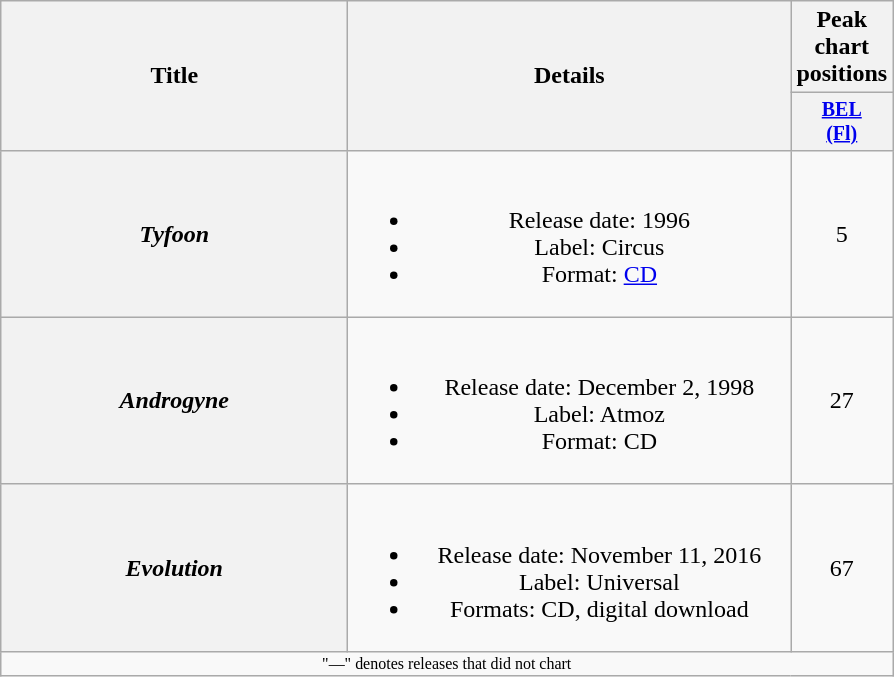<table class="wikitable plainrowheaders" style="text-align:center;">
<tr>
<th rowspan="2" style="width:14em;">Title</th>
<th rowspan="2" style="width:18em;">Details</th>
<th>Peak chart positions</th>
</tr>
<tr style="font-size:smaller;">
<th style="width:45px;"><a href='#'>BEL<br>(Fl)</a></th>
</tr>
<tr>
<th scope="row"><em>Tyfoon</em></th>
<td><br><ul><li>Release date: 1996</li><li>Label: Circus</li><li>Format: <a href='#'>CD</a></li></ul></td>
<td>5</td>
</tr>
<tr>
<th scope="row"><em>Androgyne</em></th>
<td><br><ul><li>Release date: December 2, 1998</li><li>Label: Atmoz</li><li>Format: CD</li></ul></td>
<td>27</td>
</tr>
<tr>
<th scope="row"><em>Evolution</em></th>
<td><br><ul><li>Release date: November 11, 2016</li><li>Label: Universal</li><li>Formats: CD, digital download</li></ul></td>
<td>67</td>
</tr>
<tr>
<td colspan="15" style="font-size:8pt">"—" denotes releases that did not chart</td>
</tr>
</table>
